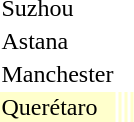<table>
<tr>
<td rowspan=2>Suzhou</td>
<td rowspan=2></td>
<td rowspan=2></td>
<td></td>
</tr>
<tr>
<td></td>
</tr>
<tr>
<td rowspan=2>Astana</td>
<td rowspan=2></td>
<td rowspan=2></td>
<td></td>
</tr>
<tr>
<td></td>
</tr>
<tr>
<td rowspan=2>Manchester</td>
<td rowspan=2></td>
<td rowspan=2></td>
<td></td>
</tr>
<tr>
<td></td>
</tr>
<tr bgcolor=ffffcc>
<td>Querétaro</td>
<td></td>
<td></td>
<td></td>
</tr>
</table>
